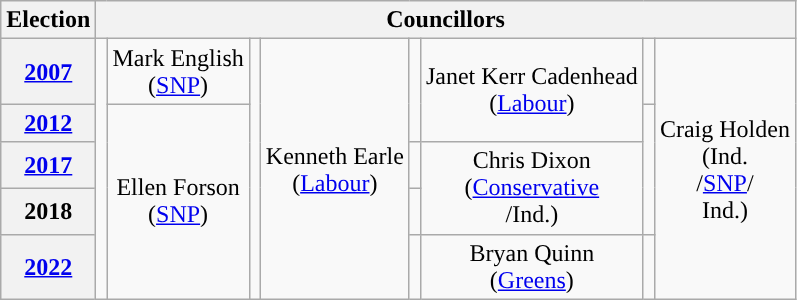<table class="wikitable" style="text-align:center">
<tr>
<th>Election</th>
<th colspan=8>Councillors</th>
</tr>
<tr>
<th><a href='#'>2007</a></th>
<td rowspan=5; style="background-color: "></td>
<td rowspan=1>Mark English<br>(<a href='#'>SNP</a>)</td>
<td rowspan=5; style="background-color: "></td>
<td rowspan=5>Kenneth Earle<br>(<a href='#'>Labour</a>)</td>
<td rowspan=2; style="background-color: "></td>
<td rowspan=2>Janet Kerr Cadenhead<br>(<a href='#'>Labour</a>)</td>
<td rowspan=1; style="background-color: "></td>
<td rowspan=5>Craig Holden<br>(Ind.<br>/<a href='#'>SNP</a>/<br>Ind.)</td>
</tr>
<tr>
<th><a href='#'>2012</a></th>
<td rowspan=4>Ellen Forson<br>(<a href='#'>SNP</a>)</td>
<td rowspan=3; style="background-color: "></td>
</tr>
<tr>
<th><a href='#'>2017</a></th>
<td rowspan=1; style="background-color: "></td>
<td rowspan=2>Chris Dixon<br>(<a href='#'>Conservative</a><br>/Ind.)</td>
</tr>
<tr>
<th>2018</th>
<td rowspan=1; style="background-color: "></td>
</tr>
<tr>
<th><a href='#'>2022</a></th>
<td rowspan=1; style="background-color: "></td>
<td rowspan=1>Bryan Quinn<br>(<a href='#'>Greens</a>)</td>
<td rowspan=1; style="background-color: "></td>
</tr>
</table>
